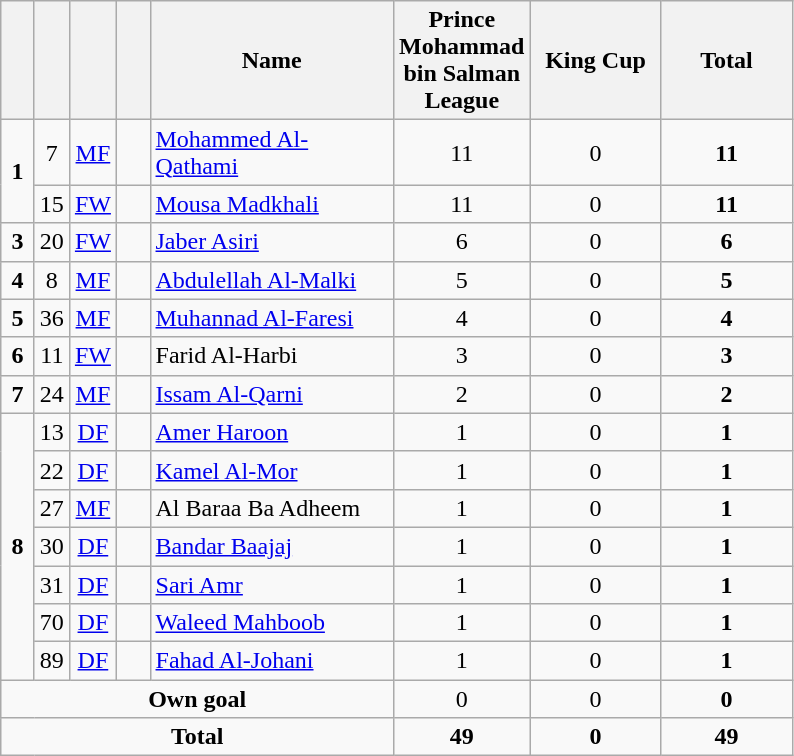<table class="wikitable" style="text-align:center">
<tr>
<th width=15></th>
<th width=15></th>
<th width=15></th>
<th width=15></th>
<th width=155>Name</th>
<th width=80>Prince Mohammad bin Salman League</th>
<th width=80>King Cup</th>
<th width=80>Total</th>
</tr>
<tr>
<td rowspan=2><strong>1</strong></td>
<td>7</td>
<td><a href='#'>MF</a></td>
<td></td>
<td align=left><a href='#'>Mohammed Al-Qathami</a></td>
<td>11</td>
<td>0</td>
<td><strong>11</strong></td>
</tr>
<tr>
<td>15</td>
<td><a href='#'>FW</a></td>
<td></td>
<td align=left><a href='#'>Mousa Madkhali</a></td>
<td>11</td>
<td>0</td>
<td><strong>11</strong></td>
</tr>
<tr>
<td><strong>3</strong></td>
<td>20</td>
<td><a href='#'>FW</a></td>
<td></td>
<td align=left><a href='#'>Jaber Asiri</a></td>
<td>6</td>
<td>0</td>
<td><strong>6</strong></td>
</tr>
<tr>
<td><strong>4</strong></td>
<td>8</td>
<td><a href='#'>MF</a></td>
<td></td>
<td align=left><a href='#'>Abdulellah Al-Malki</a></td>
<td>5</td>
<td>0</td>
<td><strong>5</strong></td>
</tr>
<tr>
<td><strong>5</strong></td>
<td>36</td>
<td><a href='#'>MF</a></td>
<td></td>
<td align=left><a href='#'>Muhannad Al-Faresi</a></td>
<td>4</td>
<td>0</td>
<td><strong>4</strong></td>
</tr>
<tr>
<td><strong>6</strong></td>
<td>11</td>
<td><a href='#'>FW</a></td>
<td></td>
<td align=left>Farid Al-Harbi</td>
<td>3</td>
<td>0</td>
<td><strong>3</strong></td>
</tr>
<tr>
<td><strong>7</strong></td>
<td>24</td>
<td><a href='#'>MF</a></td>
<td></td>
<td align=left><a href='#'>Issam Al-Qarni</a></td>
<td>2</td>
<td>0</td>
<td><strong>2</strong></td>
</tr>
<tr>
<td rowspan=7><strong>8</strong></td>
<td>13</td>
<td><a href='#'>DF</a></td>
<td></td>
<td align=left><a href='#'>Amer Haroon</a></td>
<td>1</td>
<td>0</td>
<td><strong>1</strong></td>
</tr>
<tr>
<td>22</td>
<td><a href='#'>DF</a></td>
<td></td>
<td align=left><a href='#'>Kamel Al-Mor</a></td>
<td>1</td>
<td>0</td>
<td><strong>1</strong></td>
</tr>
<tr>
<td>27</td>
<td><a href='#'>MF</a></td>
<td></td>
<td align=left>Al Baraa Ba Adheem</td>
<td>1</td>
<td>0</td>
<td><strong>1</strong></td>
</tr>
<tr>
<td>30</td>
<td><a href='#'>DF</a></td>
<td></td>
<td align=left><a href='#'>Bandar Baajaj</a></td>
<td>1</td>
<td>0</td>
<td><strong>1</strong></td>
</tr>
<tr>
<td>31</td>
<td><a href='#'>DF</a></td>
<td></td>
<td align=left><a href='#'>Sari Amr</a></td>
<td>1</td>
<td>0</td>
<td><strong>1</strong></td>
</tr>
<tr>
<td>70</td>
<td><a href='#'>DF</a></td>
<td></td>
<td align=left><a href='#'>Waleed Mahboob</a></td>
<td>1</td>
<td>0</td>
<td><strong>1</strong></td>
</tr>
<tr>
<td>89</td>
<td><a href='#'>DF</a></td>
<td></td>
<td align=left><a href='#'>Fahad Al-Johani</a></td>
<td>1</td>
<td>0</td>
<td><strong>1</strong></td>
</tr>
<tr>
<td colspan=5><strong>Own goal</strong></td>
<td>0</td>
<td>0</td>
<td><strong>0</strong></td>
</tr>
<tr>
<td colspan=5><strong>Total</strong></td>
<td><strong>49</strong></td>
<td><strong>0</strong></td>
<td><strong>49</strong></td>
</tr>
</table>
